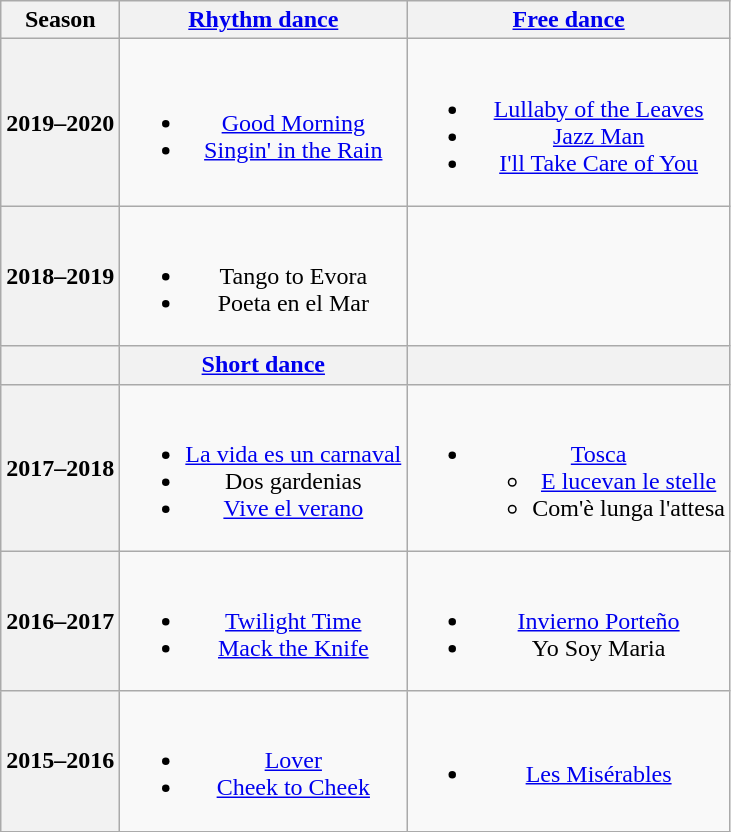<table class=wikitable style=text-align:center>
<tr>
<th>Season</th>
<th><a href='#'>Rhythm dance</a></th>
<th><a href='#'>Free dance</a></th>
</tr>
<tr>
<th>2019–2020 <br> </th>
<td><br><ul><li> <a href='#'>Good Morning</a></li><li> <a href='#'>Singin' in the Rain</a> <br></li></ul></td>
<td><br><ul><li><a href='#'>Lullaby of the Leaves</a></li><li><a href='#'>Jazz Man</a></li><li><a href='#'>I'll Take Care of You</a> <br> </li></ul></td>
</tr>
<tr>
<th>2018–2019 <br> </th>
<td><br><ul><li> Tango to Evora</li><li> Poeta en el Mar <br></li></ul></td>
<td></td>
</tr>
<tr>
<th></th>
<th><a href='#'>Short dance</a></th>
<th></th>
</tr>
<tr>
<th>2017–2018 <br> </th>
<td><br><ul><li> <a href='#'>La vida es un carnaval</a> <br></li><li> Dos gardenias <br></li><li> <a href='#'>Vive el verano</a> <br></li></ul></td>
<td><br><ul><li><a href='#'>Tosca</a> <br><ul><li><a href='#'>E lucevan le stelle</a></li><li>Com'è lunga l'attesa <br></li></ul></li></ul></td>
</tr>
<tr>
<th>2016–2017 <br> </th>
<td><br><ul><li> <a href='#'>Twilight Time</a> <br></li><li> <a href='#'>Mack the Knife</a> <br></li></ul></td>
<td><br><ul><li><a href='#'>Invierno Porteño</a> <br></li><li>Yo Soy Maria <br></li></ul></td>
</tr>
<tr>
<th>2015–2016</th>
<td><br><ul><li> <a href='#'>Lover</a></li><li> <a href='#'>Cheek to Cheek</a> <br></li></ul></td>
<td><br><ul><li><a href='#'>Les Misérables</a> <br></li></ul></td>
</tr>
</table>
